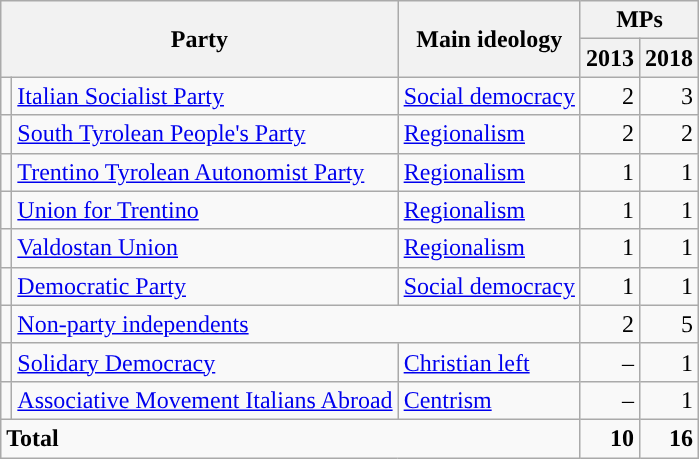<table class="wikitable" style="font-size:100%">
<tr>
<th rowspan=2 colspan=2>Party</th>
<th rowspan=2>Main ideology</th>
<th colspan=2>MPs</th>
</tr>
<tr>
<th>2013</th>
<th>2018</th>
</tr>
<tr>
<td></td>
<td><a href='#'>Italian Socialist Party</a></td>
<td><a href='#'>Social democracy</a></td>
<td align=right>2</td>
<td align=right>3</td>
</tr>
<tr>
<td></td>
<td><a href='#'>South Tyrolean People's Party</a></td>
<td><a href='#'>Regionalism</a></td>
<td align=right>2</td>
<td align=right>2</td>
</tr>
<tr>
<td></td>
<td><a href='#'>Trentino Tyrolean Autonomist Party</a></td>
<td><a href='#'>Regionalism</a></td>
<td align=right>1</td>
<td align=right>1</td>
</tr>
<tr>
<td></td>
<td><a href='#'>Union for Trentino</a></td>
<td><a href='#'>Regionalism</a></td>
<td align=right>1</td>
<td align=right>1</td>
</tr>
<tr>
<td></td>
<td><a href='#'>Valdostan Union</a></td>
<td><a href='#'>Regionalism</a></td>
<td align=right>1</td>
<td align=right>1</td>
</tr>
<tr>
<td></td>
<td><a href='#'>Democratic Party</a></td>
<td><a href='#'>Social democracy</a></td>
<td align=right>1</td>
<td align=right>1</td>
</tr>
<tr>
<td></td>
<td colspan=2><a href='#'>Non-party independents</a></td>
<td align=right>2</td>
<td align=right>5</td>
</tr>
<tr>
<td></td>
<td><a href='#'>Solidary Democracy</a></td>
<td><a href='#'>Christian left</a></td>
<td align=right>–</td>
<td align=right>1</td>
</tr>
<tr>
<td></td>
<td><a href='#'>Associative Movement Italians Abroad</a></td>
<td><a href='#'>Centrism</a></td>
<td align=right>–</td>
<td align=right>1</td>
</tr>
<tr>
<td colspan=3><strong>Total</strong></td>
<td align=right><strong>10</strong></td>
<td align=right><strong>16</strong></td>
</tr>
</table>
